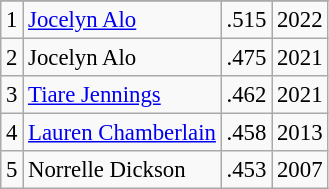<table class="wikitable" style="font-size: 95%; text-align:left;">
<tr>
</tr>
<tr>
<td align="center">1</td>
<td><a href='#'>Jocelyn Alo</a></td>
<td align="center">.515</td>
<td align="center">2022</td>
</tr>
<tr>
<td align="center">2</td>
<td>Jocelyn Alo</td>
<td align="center">.475</td>
<td align="center">2021</td>
</tr>
<tr>
<td align="center">3</td>
<td><a href='#'>Tiare Jennings</a></td>
<td align="center">.462</td>
<td align="center">2021</td>
</tr>
<tr>
<td align="center">4</td>
<td><a href='#'>Lauren Chamberlain</a></td>
<td align="center">.458</td>
<td align="center">2013</td>
</tr>
<tr>
<td align="center">5</td>
<td>Norrelle Dickson</td>
<td align="center">.453</td>
<td align="center">2007</td>
</tr>
</table>
